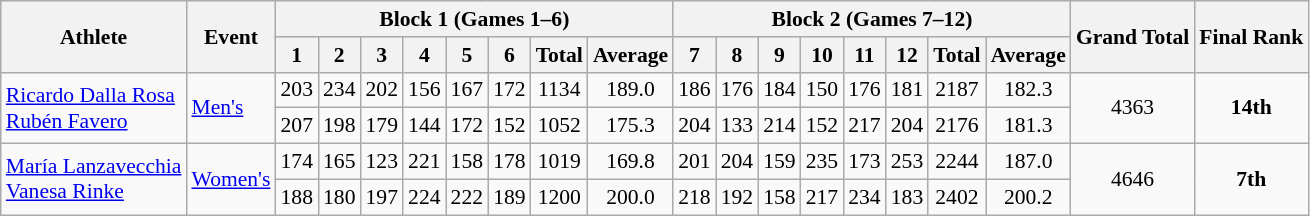<table class="wikitable" border="1" style="font-size:90%">
<tr>
<th rowspan=2>Athlete</th>
<th rowspan=2>Event</th>
<th colspan=8>Block 1 (Games 1–6)</th>
<th colspan=8>Block 2 (Games 7–12)</th>
<th rowspan=2>Grand Total</th>
<th rowspan=2>Final Rank</th>
</tr>
<tr>
<th>1</th>
<th>2</th>
<th>3</th>
<th>4</th>
<th>5</th>
<th>6</th>
<th>Total</th>
<th>Average</th>
<th>7</th>
<th>8</th>
<th>9</th>
<th>10</th>
<th>11</th>
<th>12</th>
<th>Total</th>
<th>Average</th>
</tr>
<tr>
<td rowspan=2><a href='#'>Ricardo Dalla Rosa</a><br><a href='#'>Rubén Favero</a></td>
<td rowspan=2><a href='#'>Men's</a></td>
<td align=center>203</td>
<td align=center>234</td>
<td align=center>202</td>
<td align=center>156</td>
<td align=center>167</td>
<td align=center>172</td>
<td align=center>1134</td>
<td align=center>189.0</td>
<td align=center>186</td>
<td align=center>176</td>
<td align=center>184</td>
<td align=center>150</td>
<td align=center>176</td>
<td align=center>181</td>
<td align=center>2187</td>
<td align=center>182.3</td>
<td align=center rowspan=2> 4363</td>
<td align=center rowspan=2><strong>14th</strong></td>
</tr>
<tr>
<td align=center>207</td>
<td align=center>198</td>
<td align=center>179</td>
<td align=center>144</td>
<td align=center>172</td>
<td align=center>152</td>
<td align=center>1052</td>
<td align=center>175.3</td>
<td align=center>204</td>
<td align=center>133</td>
<td align=center>214</td>
<td align=center>152</td>
<td align=center>217</td>
<td align=center>204</td>
<td align=center>2176</td>
<td align=center>181.3</td>
</tr>
<tr>
<td rowspan=2><a href='#'>María Lanzavecchia</a><br><a href='#'>Vanesa Rinke</a></td>
<td rowspan=2><a href='#'>Women's</a></td>
<td align=center>174</td>
<td align=center>165</td>
<td align=center>123</td>
<td align=center>221</td>
<td align=center>158</td>
<td align=center>178</td>
<td align=center>1019</td>
<td align=center>169.8</td>
<td align=center>201</td>
<td align=center>204</td>
<td align=center>159</td>
<td align=center>235</td>
<td align=center>173</td>
<td align=center>253</td>
<td align=center>2244</td>
<td align=center>187.0</td>
<td align=center rowspan=2> 4646</td>
<td align=center rowspan=2><strong>7th</strong></td>
</tr>
<tr>
<td align=center>188</td>
<td align=center>180</td>
<td align=center>197</td>
<td align=center>224</td>
<td align=center>222</td>
<td align=center>189</td>
<td align=center>1200</td>
<td align=center>200.0</td>
<td align=center>218</td>
<td align=center>192</td>
<td align=center>158</td>
<td align=center>217</td>
<td align=center>234</td>
<td align=center>183</td>
<td align=center>2402</td>
<td align=center>200.2</td>
</tr>
</table>
